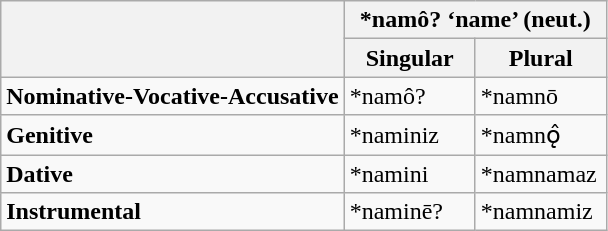<table class="wikitable">
<tr>
<th rowspan="2"></th>
<th style="text-align:center;" colspan="2">*namô? ‘name’ (neut.)</th>
</tr>
<tr>
<th width="80px"><strong>Singular</strong></th>
<th width="80px"><strong>Plural</strong></th>
</tr>
<tr>
<td><strong>Nominative-Vocative-Accusative</strong></td>
<td>*namô?</td>
<td>*namnō</td>
</tr>
<tr>
<td><strong>Genitive</strong></td>
<td>*naminiz</td>
<td>*namnǫ̂</td>
</tr>
<tr>
<td><strong>Dative</strong></td>
<td>*namini</td>
<td>*namnamaz</td>
</tr>
<tr>
<td><strong>Instrumental</strong></td>
<td>*naminē?</td>
<td>*namnamiz</td>
</tr>
</table>
